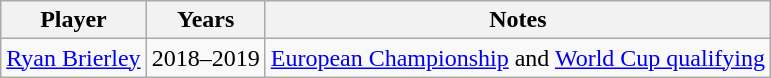<table class="wikitable sortable">
<tr>
<th>Player</th>
<th>Years</th>
<th>Notes</th>
</tr>
<tr>
<td><a href='#'>Ryan Brierley</a></td>
<td>2018–2019</td>
<td><a href='#'>European Championship</a> and <a href='#'>World Cup qualifying</a></td>
</tr>
</table>
